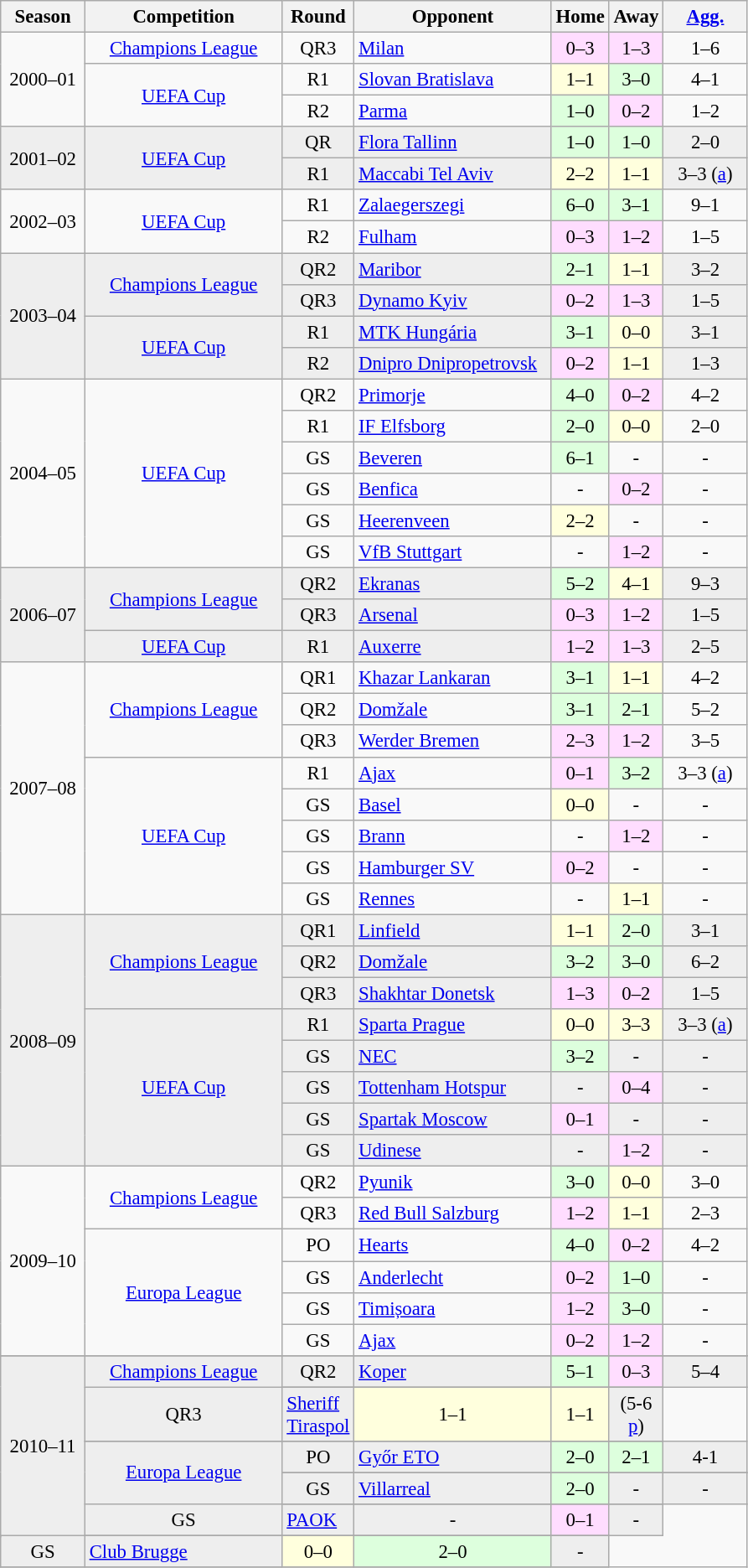<table class="wikitable" style="font-size:95%; text-align: center;">
<tr>
<th width="60">Season</th>
<th width="150">Competition</th>
<th width="30">Round</th>
<th width="150">Opponent</th>
<th width="30">Home</th>
<th width="30">Away</th>
<th width="60"><a href='#'>Agg.</a></th>
</tr>
<tr>
<td rowspan=3>2000–01</td>
<td><a href='#'>Champions League</a></td>
<td>QR3</td>
<td align="left"> <a href='#'>Milan</a></td>
<td bgcolor="#ffddff">0–3</td>
<td bgcolor="#ffddff">1–3</td>
<td>1–6</td>
</tr>
<tr>
<td rowspan=2><a href='#'>UEFA Cup</a></td>
<td>R1</td>
<td align="left"> <a href='#'>Slovan Bratislava</a></td>
<td bgcolor="#ffffdd">1–1</td>
<td bgcolor="#ddffdd">3–0</td>
<td>4–1</td>
</tr>
<tr>
<td>R2</td>
<td align="left"> <a href='#'>Parma</a></td>
<td bgcolor="#ddffdd">1–0</td>
<td bgcolor="#ffddff">0–2</td>
<td>1–2</td>
</tr>
<tr bgcolor=#EEEEEE>
<td rowspan=2>2001–02</td>
<td rowspan=2><a href='#'>UEFA Cup</a></td>
<td>QR</td>
<td align="left"> <a href='#'>Flora Tallinn</a></td>
<td bgcolor="#ddffdd">1–0</td>
<td bgcolor="#ddffdd">1–0</td>
<td>2–0</td>
</tr>
<tr bgcolor=#EEEEEE>
<td>R1</td>
<td align="left"> <a href='#'>Maccabi Tel Aviv</a></td>
<td bgcolor="#ffffdd">2–2</td>
<td bgcolor="#ffffdd">1–1</td>
<td>3–3 (<a href='#'>a</a>)</td>
</tr>
<tr>
<td rowspan=2>2002–03</td>
<td rowspan=2><a href='#'>UEFA Cup</a></td>
<td>R1</td>
<td align="left"> <a href='#'>Zalaegerszegi</a></td>
<td bgcolor="#ddffdd">6–0</td>
<td bgcolor="#ddffdd">3–1</td>
<td>9–1</td>
</tr>
<tr>
<td>R2</td>
<td align="left"> <a href='#'>Fulham</a></td>
<td bgcolor="#ffddff">0–3</td>
<td bgcolor="#ffddff">1–2</td>
<td>1–5</td>
</tr>
<tr bgcolor=#EEEEEE>
<td rowspan=4>2003–04</td>
<td rowspan=2><a href='#'>Champions League</a></td>
<td>QR2</td>
<td align="left"> <a href='#'>Maribor</a></td>
<td bgcolor="#ddffdd">2–1</td>
<td bgcolor="#ffffdd">1–1</td>
<td>3–2</td>
</tr>
<tr bgcolor=#EEEEEE>
<td>QR3</td>
<td align="left"> <a href='#'>Dynamo Kyiv</a></td>
<td bgcolor="#ffddff">0–2</td>
<td bgcolor="#ffddff">1–3</td>
<td>1–5</td>
</tr>
<tr bgcolor=#EEEEEE>
<td rowspan=2><a href='#'>UEFA Cup</a></td>
<td>R1</td>
<td align="left"> <a href='#'>MTK Hungária</a></td>
<td bgcolor="#ddffdd">3–1</td>
<td bgcolor="#ffffdd">0–0</td>
<td>3–1</td>
</tr>
<tr bgcolor=#EEEEEE>
<td>R2</td>
<td align="left"> <a href='#'>Dnipro Dnipropetrovsk</a></td>
<td bgcolor="#ffddff">0–2</td>
<td bgcolor="#ffffdd">1–1</td>
<td>1–3</td>
</tr>
<tr>
<td rowspan=6>2004–05</td>
<td rowspan=6><a href='#'>UEFA Cup</a></td>
<td>QR2</td>
<td align="left"> <a href='#'>Primorje</a></td>
<td bgcolor="#ddffdd">4–0</td>
<td bgcolor="#ffddff">0–2</td>
<td>4–2</td>
</tr>
<tr>
<td>R1</td>
<td align="left"> <a href='#'>IF Elfsborg</a></td>
<td bgcolor="#ddffdd">2–0</td>
<td bgcolor="#ffffdd">0–0</td>
<td>2–0</td>
</tr>
<tr>
<td>GS</td>
<td align="left"> <a href='#'>Beveren</a></td>
<td bgcolor="#ddffdd">6–1</td>
<td>-</td>
<td>-</td>
</tr>
<tr>
<td>GS</td>
<td align="left"> <a href='#'>Benfica</a></td>
<td>-</td>
<td bgcolor="#ffddff">0–2</td>
<td>-</td>
</tr>
<tr>
<td>GS</td>
<td align="left"> <a href='#'>Heerenveen</a></td>
<td bgcolor="#ffffdd">2–2</td>
<td>-</td>
<td>-</td>
</tr>
<tr>
<td>GS</td>
<td align="left"> <a href='#'>VfB Stuttgart</a></td>
<td>-</td>
<td bgcolor="#ffddff">1–2</td>
<td>-</td>
</tr>
<tr bgcolor=#EEEEEE>
<td rowspan=3>2006–07</td>
<td rowspan=2><a href='#'>Champions League</a></td>
<td>QR2</td>
<td align="left"> <a href='#'>Ekranas</a></td>
<td bgcolor="#ddffdd">5–2</td>
<td bgcolor="#ffffdd">4–1</td>
<td>9–3</td>
</tr>
<tr bgcolor=#EEEEEE>
<td>QR3</td>
<td align="left"> <a href='#'>Arsenal</a></td>
<td bgcolor="#ffddff">0–3</td>
<td bgcolor="#ffddff">1–2</td>
<td>1–5</td>
</tr>
<tr bgcolor=#EEEEEE>
<td><a href='#'>UEFA Cup</a></td>
<td>R1</td>
<td align="left"> <a href='#'>Auxerre</a></td>
<td bgcolor="#ffddff">1–2</td>
<td bgcolor="#ffddff">1–3</td>
<td>2–5</td>
</tr>
<tr>
<td rowspan=8>2007–08</td>
<td rowspan=3><a href='#'>Champions League</a></td>
<td>QR1</td>
<td align="left"> <a href='#'>Khazar Lankaran</a></td>
<td bgcolor="#ddffdd">3–1</td>
<td bgcolor="#ffffdd">1–1</td>
<td>4–2</td>
</tr>
<tr>
<td>QR2</td>
<td align="left"> <a href='#'>Domžale</a></td>
<td bgcolor="#ddffdd">3–1</td>
<td bgcolor="#ddffdd">2–1</td>
<td>5–2</td>
</tr>
<tr>
<td>QR3</td>
<td align="left"> <a href='#'>Werder Bremen</a></td>
<td bgcolor="#ffddff">2–3</td>
<td bgcolor="#ffddff">1–2</td>
<td>3–5</td>
</tr>
<tr>
<td rowspan=5><a href='#'>UEFA Cup</a></td>
<td>R1</td>
<td align="left"> <a href='#'>Ajax</a></td>
<td bgcolor="#ffddff">0–1</td>
<td bgcolor="#ddffdd">3–2</td>
<td>3–3 (<a href='#'>a</a>)</td>
</tr>
<tr>
<td>GS</td>
<td align="left"> <a href='#'>Basel</a></td>
<td bgcolor="#ffffdd">0–0</td>
<td>-</td>
<td>-</td>
</tr>
<tr>
<td>GS</td>
<td align="left"> <a href='#'>Brann</a></td>
<td>-</td>
<td bgcolor="#ffddff">1–2</td>
<td>-</td>
</tr>
<tr>
<td>GS</td>
<td align="left"> <a href='#'>Hamburger SV</a></td>
<td bgcolor="#ffddff">0–2</td>
<td>-</td>
<td>-</td>
</tr>
<tr>
<td>GS</td>
<td align="left"> <a href='#'>Rennes</a></td>
<td>-</td>
<td bgcolor="#ffffdd">1–1</td>
<td>-</td>
</tr>
<tr bgcolor=#EEEEEE>
<td rowspan=8>2008–09</td>
<td rowspan=3><a href='#'>Champions League</a></td>
<td>QR1</td>
<td align="left"> <a href='#'>Linfield</a></td>
<td bgcolor="#ffffdd">1–1</td>
<td bgcolor="#ddffdd">2–0</td>
<td>3–1</td>
</tr>
<tr bgcolor=#EEEEEE>
<td>QR2</td>
<td align="left"> <a href='#'>Domžale</a></td>
<td bgcolor="#ddffdd">3–2</td>
<td bgcolor="#ddffdd">3–0</td>
<td>6–2</td>
</tr>
<tr bgcolor=#EEEEEE>
<td>QR3</td>
<td align="left"> <a href='#'>Shakhtar Donetsk</a></td>
<td bgcolor="#ffddff">1–3</td>
<td bgcolor="#ffddff">0–2</td>
<td>1–5</td>
</tr>
<tr bgcolor=#EEEEEE>
<td rowspan=5><a href='#'>UEFA Cup</a></td>
<td>R1</td>
<td align="left"> <a href='#'>Sparta Prague</a></td>
<td bgcolor="#ffffdd">0–0</td>
<td bgcolor="#ffffdd">3–3</td>
<td>3–3 (<a href='#'>a</a>)</td>
</tr>
<tr bgcolor=#EEEEEE>
<td>GS</td>
<td align="left"> <a href='#'>NEC</a></td>
<td bgcolor="#ddffdd">3–2</td>
<td>-</td>
<td>-</td>
</tr>
<tr bgcolor=#EEEEEE>
<td>GS</td>
<td align="left"> <a href='#'>Tottenham Hotspur</a></td>
<td>-</td>
<td bgcolor="#ffddff">0–4</td>
<td>-</td>
</tr>
<tr bgcolor=#EEEEEE>
<td>GS</td>
<td align="left"> <a href='#'>Spartak Moscow</a></td>
<td bgcolor="#ffddff">0–1</td>
<td>-</td>
<td>-</td>
</tr>
<tr bgcolor=#EEEEEE>
<td>GS</td>
<td align="left"> <a href='#'>Udinese</a></td>
<td>-</td>
<td bgcolor="#ffddff">1–2</td>
<td>-</td>
</tr>
<tr>
<td rowspan=6>2009–10</td>
<td rowspan=2><a href='#'>Champions League</a></td>
<td>QR2</td>
<td align="left"> <a href='#'>Pyunik</a></td>
<td bgcolor="#ddffdd">3–0</td>
<td bgcolor="#ffffdd">0–0</td>
<td>3–0</td>
</tr>
<tr>
<td>QR3</td>
<td align="left"> <a href='#'>Red Bull Salzburg</a></td>
<td bgcolor="#ffddff">1–2</td>
<td bgcolor="#ffffdd">1–1</td>
<td>2–3</td>
</tr>
<tr>
<td rowspan=4><a href='#'>Europa League</a></td>
<td>PO</td>
<td align="left"> <a href='#'>Hearts</a></td>
<td bgcolor="#ddffdd">4–0</td>
<td bgcolor="#ffddff">0–2</td>
<td>4–2</td>
</tr>
<tr>
<td>GS</td>
<td align="left"> <a href='#'>Anderlecht</a></td>
<td bgcolor="#ffddff">0–2</td>
<td bgcolor="#ddffdd">1–0</td>
<td>-</td>
</tr>
<tr>
<td>GS</td>
<td align="left"> <a href='#'>Timișoara</a></td>
<td bgcolor="#ffddff">1–2</td>
<td bgcolor="#ddffdd">3–0</td>
<td>-</td>
</tr>
<tr>
<td>GS</td>
<td align="left"> <a href='#'>Ajax</a></td>
<td bgcolor="#ffddff">0–2</td>
<td bgcolor="#ffddff">1–2</td>
<td>-</td>
</tr>
<tr>
</tr>
<tr bgcolor=#EEEEEE>
<td rowspan=10>2010–11</td>
<td rowspan=2><a href='#'>Champions League</a></td>
<td>QR2</td>
<td align="left"> <a href='#'>Koper</a></td>
<td bgcolor="#ddffdd">5–1</td>
<td bgcolor="#ffddff">0–3</td>
<td>5–4</td>
</tr>
<tr>
</tr>
<tr bgcolor=#EEEEEE>
<td>QR3</td>
<td align="left"> <a href='#'>Sheriff Tiraspol</a></td>
<td bgcolor="#ffffdd">1–1</td>
<td bgcolor="#ffffdd">1–1</td>
<td>(5-6 <a href='#'>p</a>)</td>
</tr>
<tr>
</tr>
<tr bgcolor=#EEEEEE>
<td rowspan=4><a href='#'>Europa League</a></td>
<td>PO</td>
<td align="left"> <a href='#'>Győr ETO</a></td>
<td bgcolor="#ddffdd">2–0</td>
<td bgcolor="#ddffdd">2–1</td>
<td>4-1</td>
</tr>
<tr>
</tr>
<tr bgcolor=#EEEEEE>
<td>GS</td>
<td align="left"> <a href='#'>Villarreal</a></td>
<td bgcolor="#ddffdd">2–0</td>
<td>-</td>
<td>-</td>
</tr>
<tr>
</tr>
<tr bgcolor=#EEEEEE>
<td>GS</td>
<td align="left"> <a href='#'>PAOK</a></td>
<td>-</td>
<td bgcolor="#ffddff">0–1</td>
<td>-</td>
</tr>
<tr>
</tr>
<tr bgcolor=#EEEEEE>
<td>GS</td>
<td align="left"> <a href='#'>Club Brugge</a></td>
<td bgcolor="#ffffdd">0–0</td>
<td bgcolor="#ddffdd">2–0</td>
<td>-</td>
</tr>
<tr>
</tr>
</table>
